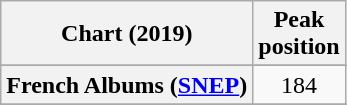<table class="wikitable sortable plainrowheaders" style="text-align:center">
<tr>
<th scope="col">Chart (2019)</th>
<th scope="col">Peak<br>position</th>
</tr>
<tr>
</tr>
<tr>
</tr>
<tr>
<th scope="row">French Albums (<a href='#'>SNEP</a>)</th>
<td>184</td>
</tr>
<tr>
</tr>
<tr>
</tr>
</table>
